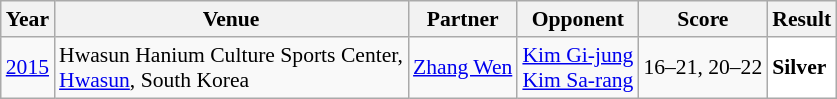<table class="sortable wikitable" style="font-size: 90%;">
<tr>
<th>Year</th>
<th>Venue</th>
<th>Partner</th>
<th>Opponent</th>
<th>Score</th>
<th>Result</th>
</tr>
<tr>
<td align="center"><a href='#'>2015</a></td>
<td align="left">Hwasun Hanium Culture Sports Center,<br><a href='#'>Hwasun</a>, South Korea</td>
<td align="left"> <a href='#'>Zhang Wen</a></td>
<td align="left"> <a href='#'>Kim Gi-jung</a> <br>  <a href='#'>Kim Sa-rang</a></td>
<td align="left">16–21, 20–22</td>
<td style="text-align:left; background:white"> <strong>Silver</strong></td>
</tr>
</table>
